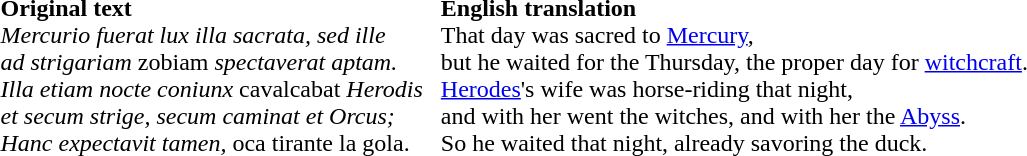<table cellpadding="5" border="0">
<tr ---->
<td><br><strong>Original text</strong><br>
<em>Mercurio fuerat lux illa sacrata, sed ille</em><br>
<em>ad strigariam</em> zobiam <em>spectaverat aptam.</em><br>
<em>Illa etiam nocte coniunx</em> cavalcabat <em>Herodis</em><br>
<em>et secum strige, secum caminat et Orcus;</em><br>
<em>Hanc expectavit tamen,</em> oca tirante la gola.<br></td>
<td><br><strong>English translation</strong><br>
That day was sacred to <a href='#'>Mercury</a>,<br>
but he waited for the Thursday, the proper day for <a href='#'>witchcraft</a>.<br>
<a href='#'>Herodes</a>'s wife was horse-riding that night,<br>
and with her went the witches, and with her the <a href='#'>Abyss</a>.<br>
So he waited that night, already savoring the duck.</td>
</tr>
</table>
